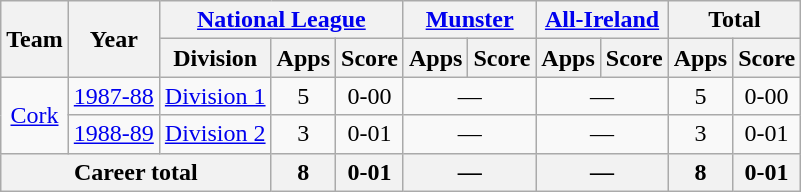<table class="wikitable" style="text-align:center">
<tr>
<th rowspan="2">Team</th>
<th rowspan="2">Year</th>
<th colspan="3"><a href='#'>National League</a></th>
<th colspan="2"><a href='#'>Munster</a></th>
<th colspan="2"><a href='#'>All-Ireland</a></th>
<th colspan="2">Total</th>
</tr>
<tr>
<th>Division</th>
<th>Apps</th>
<th>Score</th>
<th>Apps</th>
<th>Score</th>
<th>Apps</th>
<th>Score</th>
<th>Apps</th>
<th>Score</th>
</tr>
<tr>
<td rowspan="2"><a href='#'>Cork</a></td>
<td><a href='#'>1987-88</a></td>
<td rowspan="1"><a href='#'>Division 1</a></td>
<td>5</td>
<td>0-00</td>
<td colspan=2>—</td>
<td colspan=2>—</td>
<td>5</td>
<td>0-00</td>
</tr>
<tr>
<td><a href='#'>1988-89</a></td>
<td rowspan="1"><a href='#'>Division 2</a></td>
<td>3</td>
<td>0-01</td>
<td colspan=2>—</td>
<td colspan=2>—</td>
<td>3</td>
<td>0-01</td>
</tr>
<tr>
<th colspan="3">Career total</th>
<th>8</th>
<th>0-01</th>
<th colspan=2>—</th>
<th colspan=2>—</th>
<th>8</th>
<th>0-01</th>
</tr>
</table>
